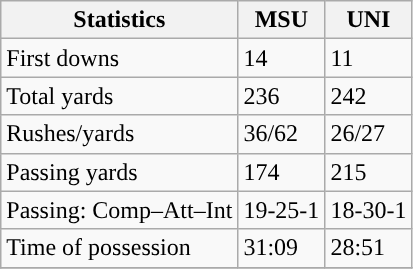<table class="wikitable" style="float: left;">
<tr>
<th>Statistics</th>
<th>MSU</th>
<th>UNI</th>
</tr>
<tr>
<td>First downs</td>
<td>14</td>
<td>11</td>
</tr>
<tr>
<td>Total yards</td>
<td>236</td>
<td>242</td>
</tr>
<tr>
<td>Rushes/yards</td>
<td>36/62</td>
<td>26/27</td>
</tr>
<tr>
<td>Passing yards</td>
<td>174</td>
<td>215</td>
</tr>
<tr>
<td>Passing: Comp–Att–Int</td>
<td>19-25-1</td>
<td>18-30-1</td>
</tr>
<tr>
<td>Time of possession</td>
<td>31:09</td>
<td>28:51</td>
</tr>
<tr>
</tr>
</table>
